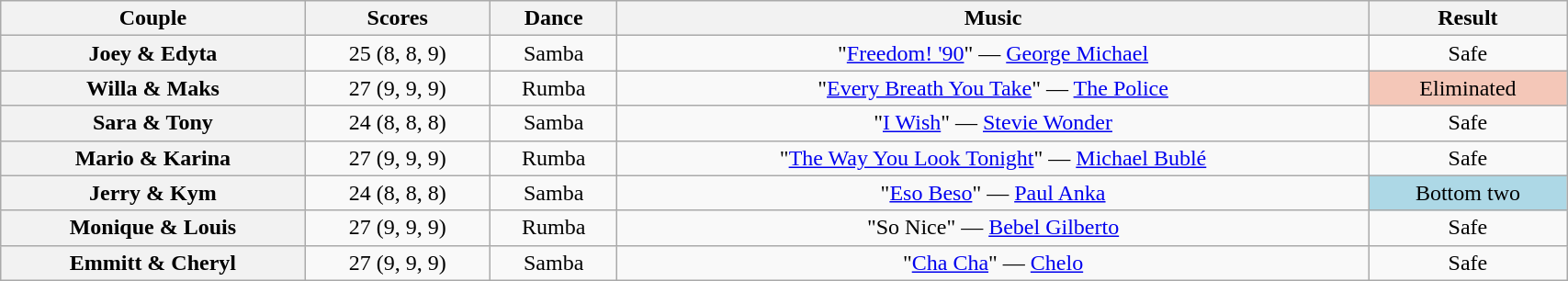<table class="wikitable sortable" style="text-align:center; width:90%">
<tr>
<th scope="col">Couple</th>
<th scope="col">Scores</th>
<th scope="col" class="unsortable">Dance</th>
<th scope="col" class="unsortable">Music</th>
<th scope="col" class="unsortable">Result</th>
</tr>
<tr>
<th scope="row">Joey & Edyta</th>
<td>25 (8, 8, 9)</td>
<td>Samba</td>
<td>"<a href='#'>Freedom! '90</a>" — <a href='#'>George Michael</a></td>
<td>Safe</td>
</tr>
<tr>
<th scope="row">Willa & Maks</th>
<td>27 (9, 9, 9)</td>
<td>Rumba</td>
<td>"<a href='#'>Every Breath You Take</a>" — <a href='#'>The Police</a></td>
<td bgcolor=f4c7b8>Eliminated</td>
</tr>
<tr>
<th scope="row">Sara & Tony</th>
<td>24 (8, 8, 8)</td>
<td>Samba</td>
<td>"<a href='#'>I Wish</a>" — <a href='#'>Stevie Wonder</a></td>
<td>Safe</td>
</tr>
<tr>
<th scope="row">Mario & Karina</th>
<td>27 (9, 9, 9)</td>
<td>Rumba</td>
<td>"<a href='#'>The Way You Look Tonight</a>" — <a href='#'>Michael Bublé</a></td>
<td>Safe</td>
</tr>
<tr>
<th scope="row">Jerry & Kym</th>
<td>24 (8, 8, 8)</td>
<td>Samba</td>
<td>"<a href='#'>Eso Beso</a>" — <a href='#'>Paul Anka</a></td>
<td bgcolor=lightblue>Bottom two</td>
</tr>
<tr>
<th scope="row">Monique & Louis</th>
<td>27 (9, 9, 9)</td>
<td>Rumba</td>
<td>"So Nice" — <a href='#'>Bebel Gilberto</a></td>
<td>Safe</td>
</tr>
<tr>
<th scope="row">Emmitt & Cheryl</th>
<td>27 (9, 9, 9)</td>
<td>Samba</td>
<td>"<a href='#'>Cha Cha</a>" — <a href='#'>Chelo</a></td>
<td>Safe</td>
</tr>
</table>
